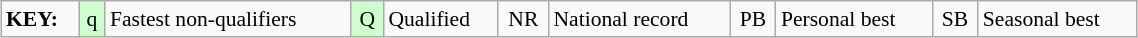<table class="wikitable" style="margin:0.5em auto; font-size:90%;position:relative;" width=60%>
<tr>
<td><strong>KEY:</strong></td>
<td bgcolor=ccffcc align=center>q</td>
<td>Fastest non-qualifiers</td>
<td bgcolor=ccffcc align=center>Q</td>
<td>Qualified</td>
<td align=center>NR</td>
<td>National record</td>
<td align=center>PB</td>
<td>Personal best</td>
<td align=center>SB</td>
<td>Seasonal best</td>
</tr>
</table>
